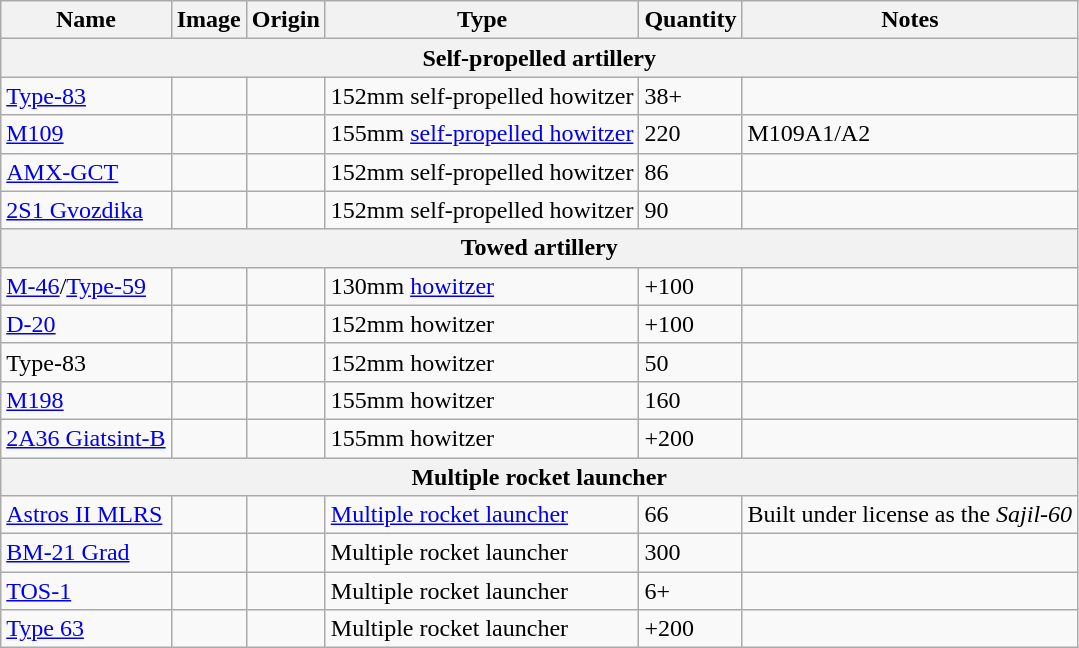<table class="wikitable">
<tr>
<th>Name</th>
<th>Image</th>
<th>Origin</th>
<th>Type</th>
<th>Quantity</th>
<th>Notes</th>
</tr>
<tr>
<th colspan="6">Self-propelled artillery</th>
</tr>
<tr>
<td><a href='#'>Type-83</a></td>
<td></td>
<td></td>
<td>152mm self-propelled howitzer</td>
<td>38+</td>
<td></td>
</tr>
<tr>
<td><a href='#'>M109</a></td>
<td></td>
<td></td>
<td>155mm <a href='#'>self-propelled howitzer</a></td>
<td>220</td>
<td>M109A1/A2</td>
</tr>
<tr>
<td><a href='#'>AMX-GCT</a></td>
<td></td>
<td></td>
<td>152mm self-propelled howitzer</td>
<td>86</td>
<td></td>
</tr>
<tr>
<td><a href='#'>2S1 Gvozdika</a></td>
<td></td>
<td></td>
<td>152mm self-propelled howitzer</td>
<td>90</td>
<td></td>
</tr>
<tr>
<th colspan="6">Towed artillery</th>
</tr>
<tr>
<td><a href='#'>M-46</a>/<a href='#'>Type-59</a></td>
<td></td>
<td></td>
<td>130mm <a href='#'>howitzer</a></td>
<td>+100</td>
<td></td>
</tr>
<tr>
<td><a href='#'>D-20</a></td>
<td></td>
<td></td>
<td>152mm howitzer</td>
<td>+100</td>
<td></td>
</tr>
<tr>
<td>Type-83</td>
<td></td>
<td></td>
<td>152mm howitzer</td>
<td>50</td>
<td></td>
</tr>
<tr>
<td><a href='#'>M198</a></td>
<td></td>
<td></td>
<td>155mm howitzer</td>
<td>160</td>
<td></td>
</tr>
<tr>
<td><a href='#'>2A36 Giatsint-B</a></td>
<td></td>
<td></td>
<td>155mm howitzer</td>
<td>+200</td>
<td></td>
</tr>
<tr>
<th colspan="6">Multiple rocket launcher</th>
</tr>
<tr>
<td><a href='#'>Astros II MLRS</a></td>
<td></td>
<td><br></td>
<td><a href='#'>Multiple rocket launcher</a></td>
<td>66</td>
<td>Built under license as the <em>Sajil-60</em></td>
</tr>
<tr>
<td><a href='#'>BM-21 Grad</a></td>
<td></td>
<td></td>
<td>Multiple rocket launcher</td>
<td>300</td>
<td></td>
</tr>
<tr>
<td><a href='#'>TOS-1</a></td>
<td></td>
<td></td>
<td>Multiple rocket launcher</td>
<td>6+</td>
<td></td>
</tr>
<tr>
<td><a href='#'>Type 63</a></td>
<td></td>
<td></td>
<td>Multiple rocket launcher</td>
<td>+200</td>
<td></td>
</tr>
</table>
